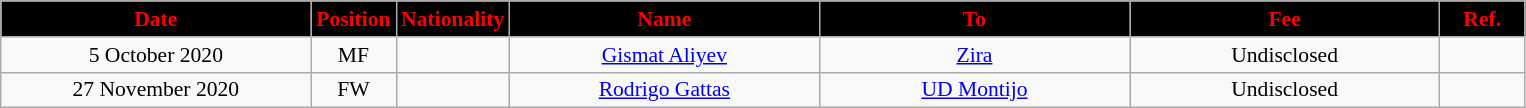<table class="wikitable"  style="text-align:center; font-size:90%; ">
<tr>
<th style="background:#000000; color:#FF0000; width:200px;">Date</th>
<th style="background:#000000; color:#FF0000; width:50px;">Position</th>
<th style="background:#000000; color:#FF0000; width:50px;">Nationality</th>
<th style="background:#000000; color:#FF0000; width:200px;">Name</th>
<th style="background:#000000; color:#FF0000; width:200px;">To</th>
<th style="background:#000000; color:#FF0000; width:200px;">Fee</th>
<th style="background:#000000; color:#FF0000; width:50px;">Ref.</th>
</tr>
<tr>
<td>5 October 2020</td>
<td>MF</td>
<td></td>
<td><a href='#'>Gismat Aliyev</a></td>
<td><a href='#'>Zira</a></td>
<td>Undisclosed</td>
<td></td>
</tr>
<tr>
<td>27 November 2020</td>
<td>FW</td>
<td></td>
<td><a href='#'>Rodrigo Gattas</a></td>
<td><a href='#'>UD Montijo</a></td>
<td>Undisclosed</td>
<td></td>
</tr>
</table>
